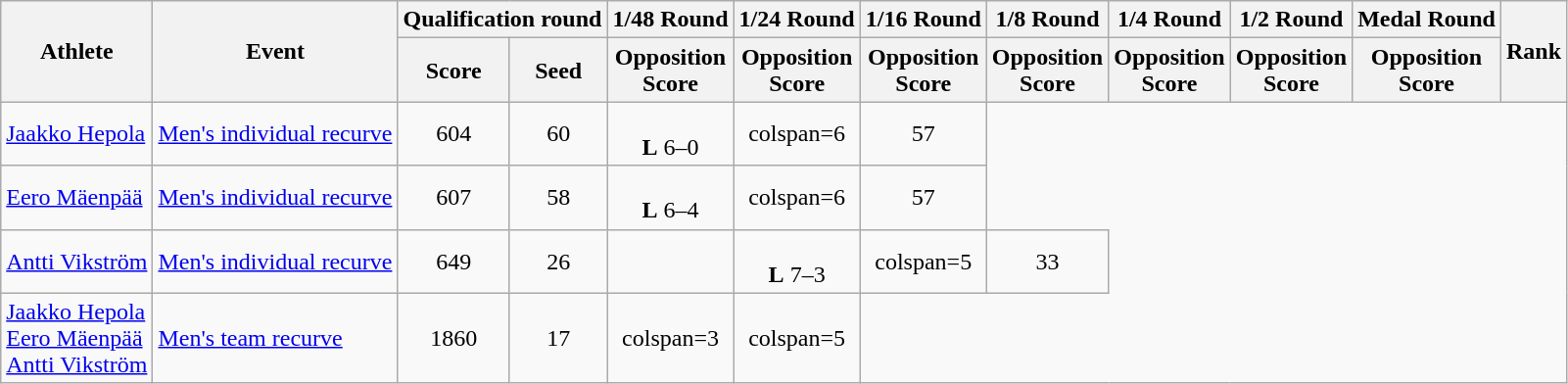<table class="wikitable">
<tr>
<th rowspan="2">Athlete</th>
<th rowspan="2">Event</th>
<th colspan="2">Qualification round</th>
<th>1/48 Round</th>
<th>1/24 Round</th>
<th>1/16 Round</th>
<th>1/8 Round</th>
<th>1/4 Round</th>
<th>1/2 Round</th>
<th>Medal Round</th>
<th rowspan=2>Rank</th>
</tr>
<tr>
<th>Score</th>
<th>Seed</th>
<th>Opposition<br>Score</th>
<th>Opposition<br>Score</th>
<th>Opposition<br>Score</th>
<th>Opposition<br>Score</th>
<th>Opposition<br>Score</th>
<th>Opposition<br>Score</th>
<th>Opposition<br>Score</th>
</tr>
<tr align=center>
<td align=left><a href='#'>Jaakko Hepola</a></td>
<td align=left><a href='#'>Men's individual recurve</a></td>
<td>604</td>
<td>60</td>
<td><br><strong>L</strong> 6–0</td>
<td>colspan=6 </td>
<td>57</td>
</tr>
<tr align=center>
<td align=left><a href='#'>Eero Mäenpää</a></td>
<td align=left><a href='#'>Men's individual recurve</a></td>
<td>607</td>
<td>58</td>
<td><br><strong>L</strong> 6–4</td>
<td>colspan=6 </td>
<td>57</td>
</tr>
<tr align=center>
<td align=left><a href='#'>Antti Vikström</a></td>
<td align=left><a href='#'>Men's individual recurve</a></td>
<td>649</td>
<td>26</td>
<td></td>
<td><br><strong>L</strong> 7–3</td>
<td>colspan=5 </td>
<td>33</td>
</tr>
<tr align=center>
<td align=left><a href='#'>Jaakko Hepola</a><br><a href='#'>Eero Mäenpää</a><br><a href='#'>Antti Vikström</a></td>
<td align=left><a href='#'>Men's team recurve</a></td>
<td>1860</td>
<td>17</td>
<td>colspan=3 </td>
<td>colspan=5 </td>
</tr>
</table>
